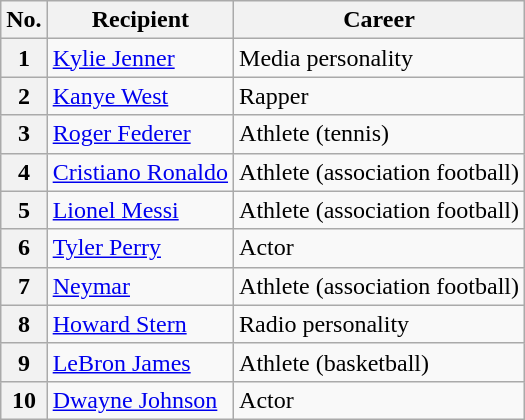<table class="wikitable plainrowheaders">
<tr>
<th scope="col">No.</th>
<th scope="col">Recipient</th>
<th scope="col">Career</th>
</tr>
<tr>
<th scope="row">1</th>
<td> <a href='#'>Kylie Jenner</a></td>
<td>Media personality</td>
</tr>
<tr>
<th scope="row">2</th>
<td> <a href='#'>Kanye West</a></td>
<td>Rapper</td>
</tr>
<tr>
<th scope="row">3</th>
<td> <a href='#'>Roger Federer</a></td>
<td>Athlete (tennis)</td>
</tr>
<tr>
<th scope="row">4</th>
<td> <a href='#'>Cristiano Ronaldo</a></td>
<td>Athlete (association football)</td>
</tr>
<tr>
<th scope="row">5</th>
<td> <a href='#'>Lionel Messi</a></td>
<td>Athlete (association football)</td>
</tr>
<tr>
<th scope="row">6</th>
<td> <a href='#'>Tyler Perry</a></td>
<td>Actor</td>
</tr>
<tr>
<th scope="row">7</th>
<td> <a href='#'>Neymar</a></td>
<td>Athlete (association football)</td>
</tr>
<tr>
<th scope="row">8</th>
<td> <a href='#'>Howard Stern</a></td>
<td>Radio personality</td>
</tr>
<tr>
<th scope="row">9</th>
<td> <a href='#'>LeBron James</a></td>
<td>Athlete (basketball)</td>
</tr>
<tr>
<th scope="row">10</th>
<td> <a href='#'>Dwayne Johnson</a></td>
<td>Actor</td>
</tr>
</table>
